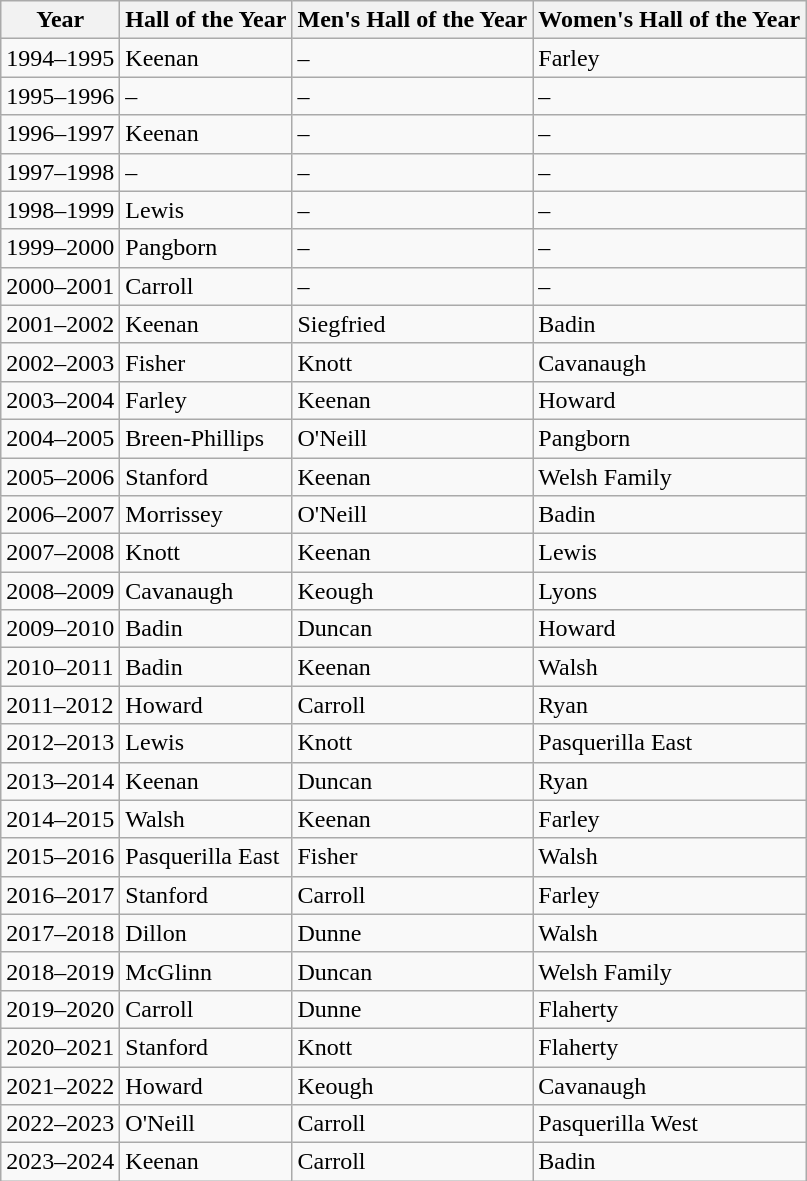<table class="wikitable sortable">
<tr>
<th>Year</th>
<th>Hall of the Year</th>
<th>Men's Hall of the Year</th>
<th>Women's Hall of the Year</th>
</tr>
<tr>
<td>1994–1995</td>
<td>Keenan</td>
<td>–</td>
<td>Farley</td>
</tr>
<tr>
<td>1995–1996</td>
<td>–</td>
<td>–</td>
<td>–</td>
</tr>
<tr>
<td>1996–1997</td>
<td>Keenan</td>
<td>–</td>
<td>–</td>
</tr>
<tr>
<td>1997–1998</td>
<td>–</td>
<td>–</td>
<td>–</td>
</tr>
<tr>
<td>1998–1999</td>
<td>Lewis</td>
<td>–</td>
<td>–</td>
</tr>
<tr>
<td>1999–2000</td>
<td>Pangborn</td>
<td>–</td>
<td>–</td>
</tr>
<tr>
<td>2000–2001</td>
<td>Carroll</td>
<td>–</td>
<td>–</td>
</tr>
<tr>
<td>2001–2002</td>
<td>Keenan</td>
<td>Siegfried</td>
<td>Badin</td>
</tr>
<tr>
<td>2002–2003</td>
<td>Fisher</td>
<td>Knott</td>
<td>Cavanaugh</td>
</tr>
<tr>
<td>2003–2004</td>
<td>Farley</td>
<td>Keenan</td>
<td>Howard</td>
</tr>
<tr>
<td>2004–2005</td>
<td>Breen-Phillips</td>
<td>O'Neill</td>
<td>Pangborn</td>
</tr>
<tr>
<td>2005–2006</td>
<td>Stanford</td>
<td>Keenan</td>
<td>Welsh Family</td>
</tr>
<tr>
<td>2006–2007</td>
<td>Morrissey</td>
<td>O'Neill</td>
<td>Badin</td>
</tr>
<tr>
<td>2007–2008</td>
<td>Knott</td>
<td>Keenan</td>
<td>Lewis</td>
</tr>
<tr>
<td>2008–2009</td>
<td>Cavanaugh</td>
<td>Keough</td>
<td>Lyons</td>
</tr>
<tr>
<td>2009–2010</td>
<td>Badin</td>
<td>Duncan</td>
<td>Howard</td>
</tr>
<tr>
<td>2010–2011</td>
<td>Badin</td>
<td>Keenan</td>
<td>Walsh</td>
</tr>
<tr>
<td>2011–2012</td>
<td>Howard</td>
<td>Carroll</td>
<td>Ryan</td>
</tr>
<tr>
<td>2012–2013</td>
<td>Lewis</td>
<td>Knott</td>
<td>Pasquerilla East</td>
</tr>
<tr>
<td>2013–2014</td>
<td>Keenan</td>
<td>Duncan</td>
<td>Ryan</td>
</tr>
<tr>
<td>2014–2015</td>
<td>Walsh</td>
<td>Keenan</td>
<td>Farley</td>
</tr>
<tr>
<td>2015–2016</td>
<td>Pasquerilla East</td>
<td>Fisher</td>
<td>Walsh</td>
</tr>
<tr>
<td>2016–2017</td>
<td>Stanford</td>
<td>Carroll</td>
<td>Farley</td>
</tr>
<tr>
<td>2017–2018</td>
<td>Dillon</td>
<td>Dunne</td>
<td>Walsh</td>
</tr>
<tr>
<td>2018–2019</td>
<td>McGlinn</td>
<td>Duncan</td>
<td>Welsh Family</td>
</tr>
<tr>
<td>2019–2020</td>
<td>Carroll</td>
<td>Dunne</td>
<td>Flaherty</td>
</tr>
<tr>
<td>2020–2021</td>
<td>Stanford</td>
<td>Knott</td>
<td>Flaherty</td>
</tr>
<tr>
<td>2021–2022</td>
<td>Howard</td>
<td>Keough</td>
<td>Cavanaugh</td>
</tr>
<tr>
<td>2022–2023</td>
<td>O'Neill</td>
<td>Carroll</td>
<td>Pasquerilla West</td>
</tr>
<tr>
<td>2023–2024</td>
<td>Keenan</td>
<td>Carroll</td>
<td>Badin</td>
</tr>
</table>
